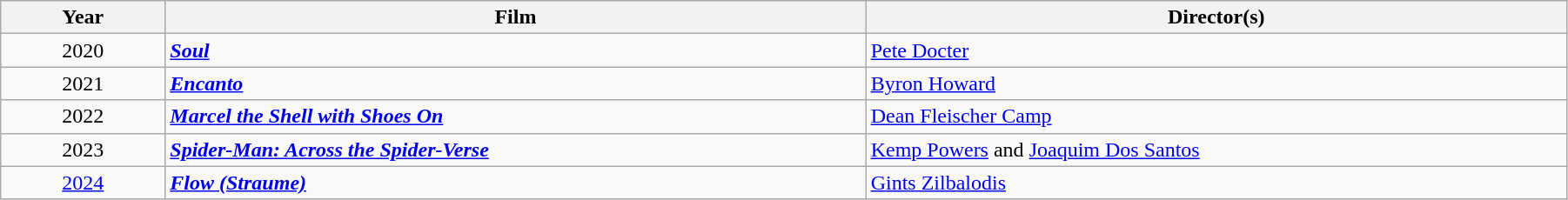<table class="wikitable" width="95%" cellpadding="5">
<tr>
<th width="100"><strong>Year</strong></th>
<th width="450"><strong>Film</strong></th>
<th width="450"><strong>Director(s)</strong></th>
</tr>
<tr>
<td style="text-align:center;">2020</td>
<td><strong><em><a href='#'>Soul</a></em></strong></td>
<td><a href='#'>Pete Docter</a></td>
</tr>
<tr>
<td style="text-align:center;">2021</td>
<td><strong><em><a href='#'>Encanto</a></em></strong></td>
<td><a href='#'>Byron Howard</a></td>
</tr>
<tr>
<td style="text-align:center;">2022</td>
<td><strong><em><a href='#'>Marcel the Shell with Shoes On</a></em></strong></td>
<td><a href='#'>Dean Fleischer Camp</a></td>
</tr>
<tr>
<td style="text-align:center;">2023</td>
<td><strong><em><a href='#'>Spider-Man: Across the Spider-Verse</a></em></strong></td>
<td><a href='#'>Kemp Powers</a> and <a href='#'>Joaquim Dos Santos</a></td>
</tr>
<tr>
<td style="text-align:center;"><a href='#'>2024</a></td>
<td><a href='#'><strong><em>Flow<strong> (Straume)<em></a></td>
<td><a href='#'>Gints Zilbalodis</a></td>
</tr>
</table>
